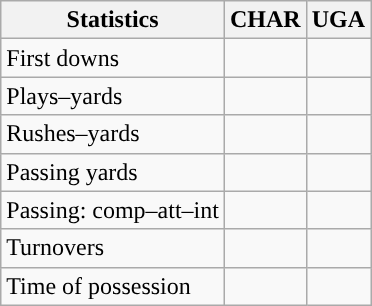<table class="wikitable" style="float:left">
<tr>
<th>Statistics</th>
<th>CHAR</th>
<th>UGA</th>
</tr>
<tr>
<td>First downs</td>
<td></td>
<td></td>
</tr>
<tr>
<td>Plays–yards</td>
<td></td>
<td></td>
</tr>
<tr>
<td>Rushes–yards</td>
<td></td>
<td></td>
</tr>
<tr>
<td>Passing yards</td>
<td></td>
<td></td>
</tr>
<tr>
<td>Passing: comp–att–int</td>
<td></td>
<td></td>
</tr>
<tr>
<td>Turnovers</td>
<td></td>
<td></td>
</tr>
<tr>
<td>Time of possession</td>
<td></td>
<td></td>
</tr>
</table>
